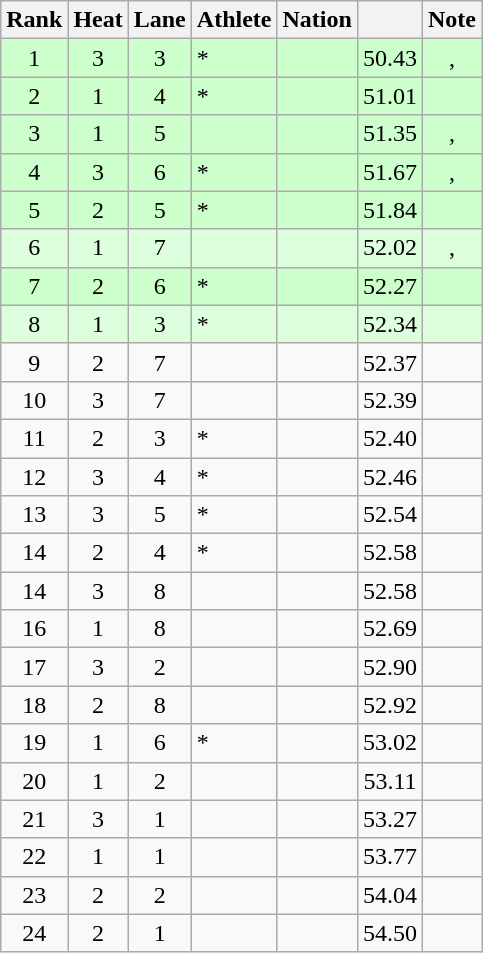<table class="wikitable sortable" style="text-align:center">
<tr>
<th scope="col">Rank</th>
<th scope="col">Heat</th>
<th scope="col">Lane</th>
<th scope="col">Athlete</th>
<th scope="col">Nation</th>
<th scope="col"></th>
<th scope="col">Note</th>
</tr>
<tr bgcolor=ccffcc>
<td>1</td>
<td>3</td>
<td>3</td>
<td style="text-align:left">*</td>
<td style="text-align:left"></td>
<td>50.43</td>
<td>, </td>
</tr>
<tr bgcolor=ccffcc>
<td>2</td>
<td>1</td>
<td>4</td>
<td style="text-align:left">*</td>
<td style="text-align:left"></td>
<td>51.01</td>
<td></td>
</tr>
<tr bgcolor=ccffcc>
<td>3</td>
<td>1</td>
<td>5</td>
<td style="text-align:left"></td>
<td style="text-align:left"></td>
<td>51.35</td>
<td>, </td>
</tr>
<tr bgcolor=ccffcc>
<td>4</td>
<td>3</td>
<td>6</td>
<td style="text-align:left">*</td>
<td style="text-align:left"></td>
<td>51.67</td>
<td>, </td>
</tr>
<tr bgcolor=ccffcc>
<td>5</td>
<td>2</td>
<td>5</td>
<td style="text-align:left">*</td>
<td style="text-align:left"></td>
<td>51.84</td>
<td></td>
</tr>
<tr bgcolor=ddffdd>
<td>6</td>
<td>1</td>
<td>7</td>
<td style="text-align:left"></td>
<td style="text-align:left"></td>
<td>52.02</td>
<td>, </td>
</tr>
<tr bgcolor=ccffcc>
<td>7</td>
<td>2</td>
<td>6</td>
<td style="text-align:left">*</td>
<td style="text-align:left"></td>
<td>52.27</td>
<td></td>
</tr>
<tr bgcolor=ddffdd>
<td>8</td>
<td>1</td>
<td>3</td>
<td style="text-align:left">*</td>
<td style="text-align:left"></td>
<td>52.34</td>
<td></td>
</tr>
<tr>
<td>9</td>
<td>2</td>
<td>7</td>
<td style="text-align:left"></td>
<td style="text-align:left"></td>
<td>52.37</td>
<td></td>
</tr>
<tr>
<td>10</td>
<td>3</td>
<td>7</td>
<td style="text-align:left"></td>
<td style="text-align:left"></td>
<td>52.39</td>
<td></td>
</tr>
<tr>
<td>11</td>
<td>2</td>
<td>3</td>
<td style="text-align:left">*</td>
<td style="text-align:left"></td>
<td>52.40</td>
<td></td>
</tr>
<tr>
<td>12</td>
<td>3</td>
<td>4</td>
<td style="text-align:left">*</td>
<td style="text-align:left"></td>
<td>52.46</td>
<td></td>
</tr>
<tr>
<td>13</td>
<td>3</td>
<td>5</td>
<td style="text-align:left">*</td>
<td style="text-align:left"></td>
<td>52.54</td>
<td></td>
</tr>
<tr>
<td>14</td>
<td>2</td>
<td>4</td>
<td style="text-align:left">*</td>
<td style="text-align:left"></td>
<td>52.58</td>
<td></td>
</tr>
<tr>
<td>14</td>
<td>3</td>
<td>8</td>
<td style="text-align:left"></td>
<td style="text-align:left"></td>
<td>52.58</td>
<td></td>
</tr>
<tr>
<td>16</td>
<td>1</td>
<td>8</td>
<td style="text-align:left"></td>
<td style="text-align:left"></td>
<td>52.69</td>
<td></td>
</tr>
<tr>
<td>17</td>
<td>3</td>
<td>2</td>
<td style="text-align:left"></td>
<td style="text-align:left"></td>
<td>52.90</td>
<td></td>
</tr>
<tr>
<td>18</td>
<td>2</td>
<td>8</td>
<td style="text-align:left"></td>
<td style="text-align:left"></td>
<td>52.92</td>
<td></td>
</tr>
<tr>
<td>19</td>
<td>1</td>
<td>6</td>
<td style="text-align:left">*</td>
<td style="text-align:left"></td>
<td>53.02</td>
<td></td>
</tr>
<tr>
<td>20</td>
<td>1</td>
<td>2</td>
<td style="text-align:left"></td>
<td style="text-align:left"></td>
<td>53.11</td>
<td></td>
</tr>
<tr>
<td>21</td>
<td>3</td>
<td>1</td>
<td style="text-align:left"></td>
<td style="text-align:left"></td>
<td>53.27</td>
<td></td>
</tr>
<tr>
<td>22</td>
<td>1</td>
<td>1</td>
<td style="text-align:left"></td>
<td style="text-align:left"></td>
<td>53.77</td>
<td></td>
</tr>
<tr>
<td>23</td>
<td>2</td>
<td>2</td>
<td style="text-align:left"></td>
<td style="text-align:left"></td>
<td>54.04</td>
<td></td>
</tr>
<tr>
<td>24</td>
<td>2</td>
<td>1</td>
<td style="text-align:left"></td>
<td style="text-align:left"></td>
<td>54.50</td>
<td></td>
</tr>
</table>
